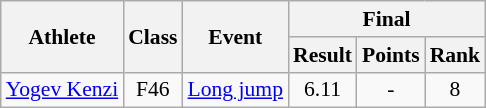<table class=wikitable style="font-size:90%">
<tr>
<th rowspan="2">Athlete</th>
<th rowspan="2">Class</th>
<th rowspan="2">Event</th>
<th colspan="3">Final</th>
</tr>
<tr>
<th>Result</th>
<th>Points</th>
<th>Rank</th>
</tr>
<tr>
<td><a href='#'>Yogev Kenzi</a></td>
<td style="text-align:center;">F46</td>
<td><a href='#'>Long jump</a></td>
<td style="text-align:center;">6.11</td>
<td style="text-align:center;">-</td>
<td style="text-align:center;">8</td>
</tr>
</table>
